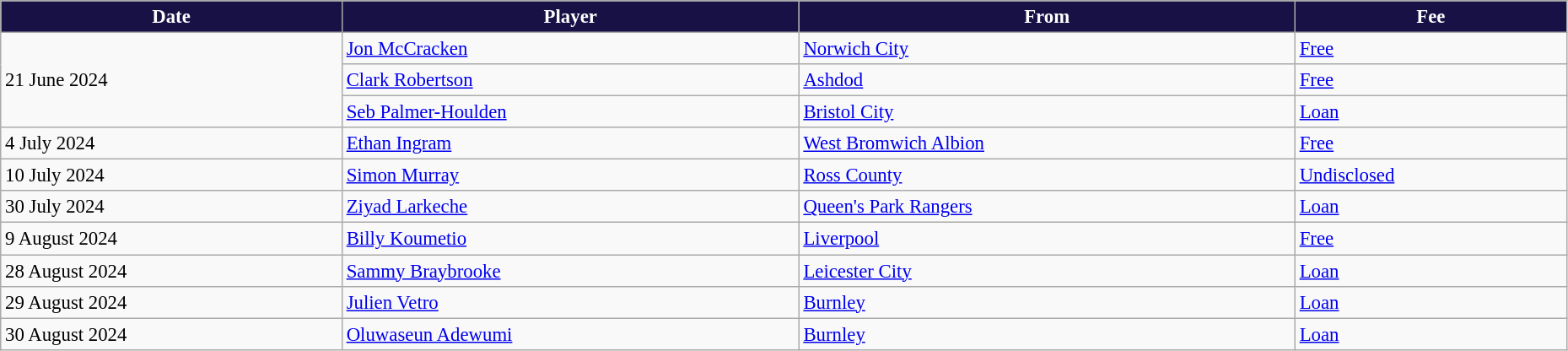<table class="wikitable" style="text-align:left; font-size:95%;width:98%;">
<tr>
<th style="background:#181146; color:white;">Date</th>
<th style="background:#181146; color:white;">Player</th>
<th style="background:#181146; color:white;">From</th>
<th style="background:#181146; color:white;">Fee</th>
</tr>
<tr>
<td rowspan="3">21 June 2024</td>
<td> <a href='#'>Jon McCracken</a></td>
<td> <a href='#'>Norwich City</a></td>
<td><a href='#'>Free</a></td>
</tr>
<tr>
<td> <a href='#'>Clark Robertson</a></td>
<td> <a href='#'>Ashdod</a></td>
<td><a href='#'>Free</a></td>
</tr>
<tr>
<td> <a href='#'>Seb Palmer-Houlden</a></td>
<td> <a href='#'>Bristol City</a></td>
<td><a href='#'>Loan</a></td>
</tr>
<tr>
<td>4 July 2024</td>
<td> <a href='#'>Ethan Ingram</a></td>
<td> <a href='#'>West Bromwich Albion</a></td>
<td><a href='#'>Free</a></td>
</tr>
<tr>
<td>10 July 2024</td>
<td> <a href='#'>Simon Murray</a></td>
<td> <a href='#'>Ross County</a></td>
<td><a href='#'>Undisclosed</a></td>
</tr>
<tr>
<td>30 July 2024</td>
<td> <a href='#'>Ziyad Larkeche</a></td>
<td> <a href='#'>Queen's Park Rangers</a></td>
<td><a href='#'>Loan</a></td>
</tr>
<tr>
<td>9 August 2024</td>
<td> <a href='#'>Billy Koumetio</a></td>
<td> <a href='#'>Liverpool</a></td>
<td><a href='#'>Free</a></td>
</tr>
<tr>
<td>28 August 2024</td>
<td> <a href='#'>Sammy Braybrooke</a></td>
<td> <a href='#'>Leicester City</a></td>
<td><a href='#'>Loan</a></td>
</tr>
<tr>
<td>29 August 2024</td>
<td> <a href='#'>Julien Vetro</a></td>
<td> <a href='#'>Burnley</a></td>
<td><a href='#'>Loan</a></td>
</tr>
<tr>
<td>30 August 2024</td>
<td> <a href='#'>Oluwaseun Adewumi</a></td>
<td> <a href='#'>Burnley</a></td>
<td><a href='#'>Loan</a></td>
</tr>
</table>
